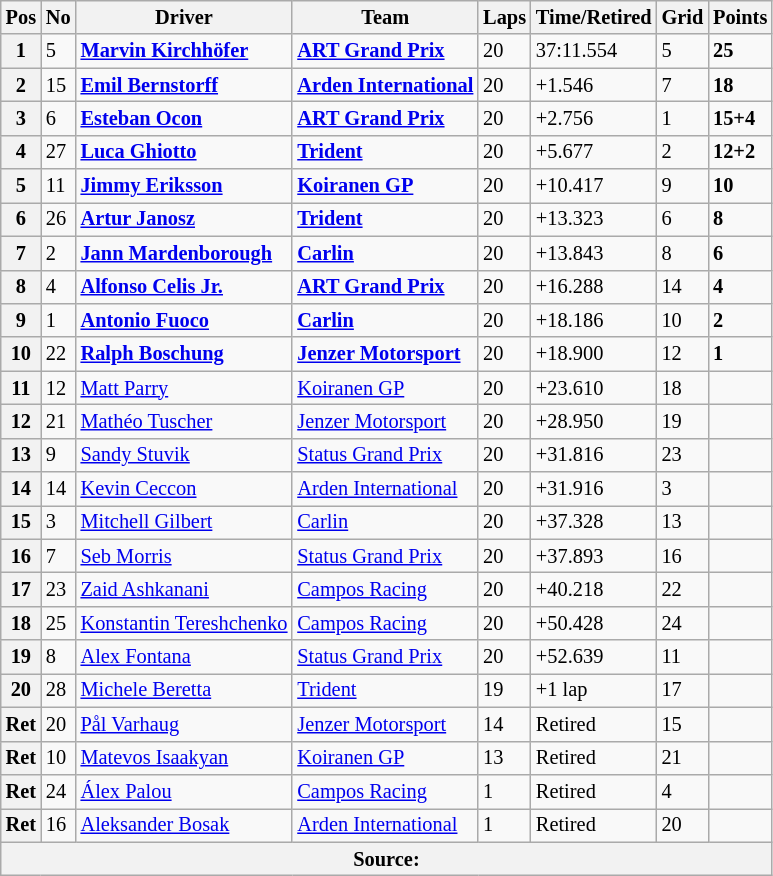<table class="wikitable" style="font-size:85%">
<tr>
<th>Pos</th>
<th>No</th>
<th>Driver</th>
<th>Team</th>
<th>Laps</th>
<th>Time/Retired</th>
<th>Grid</th>
<th>Points</th>
</tr>
<tr>
<th>1</th>
<td>5</td>
<td> <strong><a href='#'>Marvin Kirchhöfer</a></strong></td>
<td><strong><a href='#'>ART Grand Prix</a></strong></td>
<td>20</td>
<td>37:11.554</td>
<td>5</td>
<td><strong>25</strong></td>
</tr>
<tr>
<th>2</th>
<td>15</td>
<td> <strong><a href='#'>Emil Bernstorff</a></strong></td>
<td><strong><a href='#'>Arden International</a></strong></td>
<td>20</td>
<td>+1.546</td>
<td>7</td>
<td><strong>18</strong></td>
</tr>
<tr>
<th>3</th>
<td>6</td>
<td> <strong><a href='#'>Esteban Ocon</a></strong></td>
<td><strong><a href='#'>ART Grand Prix</a></strong></td>
<td>20</td>
<td>+2.756</td>
<td>1</td>
<td><strong>15+4</strong></td>
</tr>
<tr>
<th>4</th>
<td>27</td>
<td> <strong><a href='#'>Luca Ghiotto</a></strong></td>
<td><strong><a href='#'>Trident</a></strong></td>
<td>20</td>
<td>+5.677</td>
<td>2</td>
<td><strong>12+2</strong></td>
</tr>
<tr>
<th>5</th>
<td>11</td>
<td> <strong><a href='#'>Jimmy Eriksson</a></strong></td>
<td><strong><a href='#'>Koiranen GP</a></strong></td>
<td>20</td>
<td>+10.417</td>
<td>9</td>
<td><strong>10</strong></td>
</tr>
<tr>
<th>6</th>
<td>26</td>
<td> <strong><a href='#'>Artur Janosz</a></strong></td>
<td><strong><a href='#'>Trident</a></strong></td>
<td>20</td>
<td>+13.323</td>
<td>6</td>
<td><strong>8</strong></td>
</tr>
<tr>
<th>7</th>
<td>2</td>
<td> <strong><a href='#'>Jann Mardenborough</a></strong></td>
<td><strong><a href='#'>Carlin</a></strong></td>
<td>20</td>
<td>+13.843</td>
<td>8</td>
<td><strong>6</strong></td>
</tr>
<tr>
<th>8</th>
<td>4</td>
<td> <strong><a href='#'>Alfonso Celis Jr.</a></strong></td>
<td><strong><a href='#'>ART Grand Prix</a></strong></td>
<td>20</td>
<td>+16.288</td>
<td>14</td>
<td><strong>4</strong></td>
</tr>
<tr>
<th>9</th>
<td>1</td>
<td> <strong><a href='#'>Antonio Fuoco</a></strong></td>
<td><strong><a href='#'>Carlin</a></strong></td>
<td>20</td>
<td>+18.186</td>
<td>10</td>
<td><strong>2</strong></td>
</tr>
<tr>
<th>10</th>
<td>22</td>
<td> <strong><a href='#'>Ralph Boschung</a></strong></td>
<td><strong><a href='#'>Jenzer Motorsport</a></strong></td>
<td>20</td>
<td>+18.900</td>
<td>12</td>
<td><strong>1</strong></td>
</tr>
<tr>
<th>11</th>
<td>12</td>
<td> <a href='#'>Matt Parry</a></td>
<td><a href='#'>Koiranen GP</a></td>
<td>20</td>
<td>+23.610</td>
<td>18</td>
<td></td>
</tr>
<tr>
<th>12</th>
<td>21</td>
<td> <a href='#'>Mathéo Tuscher</a></td>
<td><a href='#'>Jenzer Motorsport</a></td>
<td>20</td>
<td>+28.950</td>
<td>19</td>
<td></td>
</tr>
<tr>
<th>13</th>
<td>9</td>
<td> <a href='#'>Sandy Stuvik</a></td>
<td><a href='#'>Status Grand Prix</a></td>
<td>20</td>
<td>+31.816</td>
<td>23</td>
<td></td>
</tr>
<tr>
<th>14</th>
<td>14</td>
<td> <a href='#'>Kevin Ceccon</a></td>
<td><a href='#'>Arden International</a></td>
<td>20</td>
<td>+31.916</td>
<td>3</td>
<td></td>
</tr>
<tr>
<th>15</th>
<td>3</td>
<td> <a href='#'>Mitchell Gilbert</a></td>
<td><a href='#'>Carlin</a></td>
<td>20</td>
<td>+37.328</td>
<td>13</td>
<td></td>
</tr>
<tr>
<th>16</th>
<td>7</td>
<td> <a href='#'>Seb Morris</a></td>
<td><a href='#'>Status Grand Prix</a></td>
<td>20</td>
<td>+37.893</td>
<td>16</td>
<td></td>
</tr>
<tr>
<th>17</th>
<td>23</td>
<td> <a href='#'>Zaid Ashkanani</a></td>
<td><a href='#'>Campos Racing</a></td>
<td>20</td>
<td>+40.218</td>
<td>22</td>
<td></td>
</tr>
<tr>
<th>18</th>
<td>25</td>
<td> <a href='#'>Konstantin Tereshchenko</a></td>
<td><a href='#'>Campos Racing</a></td>
<td>20</td>
<td>+50.428</td>
<td>24</td>
<td></td>
</tr>
<tr>
<th>19</th>
<td>8</td>
<td> <a href='#'>Alex Fontana</a></td>
<td><a href='#'>Status Grand Prix</a></td>
<td>20</td>
<td>+52.639</td>
<td>11</td>
<td></td>
</tr>
<tr>
<th>20</th>
<td>28</td>
<td> <a href='#'>Michele Beretta</a></td>
<td><a href='#'>Trident</a></td>
<td>19</td>
<td>+1 lap</td>
<td>17</td>
<td></td>
</tr>
<tr>
<th>Ret</th>
<td>20</td>
<td> <a href='#'>Pål Varhaug</a></td>
<td><a href='#'>Jenzer Motorsport</a></td>
<td>14</td>
<td>Retired</td>
<td>15</td>
<td></td>
</tr>
<tr>
<th>Ret</th>
<td>10</td>
<td> <a href='#'>Matevos Isaakyan</a></td>
<td><a href='#'>Koiranen GP</a></td>
<td>13</td>
<td>Retired</td>
<td>21</td>
<td></td>
</tr>
<tr>
<th>Ret</th>
<td>24</td>
<td> <a href='#'>Álex Palou</a></td>
<td><a href='#'>Campos Racing</a></td>
<td>1</td>
<td>Retired</td>
<td>4</td>
<td></td>
</tr>
<tr>
<th>Ret</th>
<td>16</td>
<td> <a href='#'>Aleksander Bosak</a></td>
<td><a href='#'>Arden International</a></td>
<td>1</td>
<td>Retired</td>
<td>20</td>
<td></td>
</tr>
<tr>
<th colspan="8">Source:</th>
</tr>
</table>
